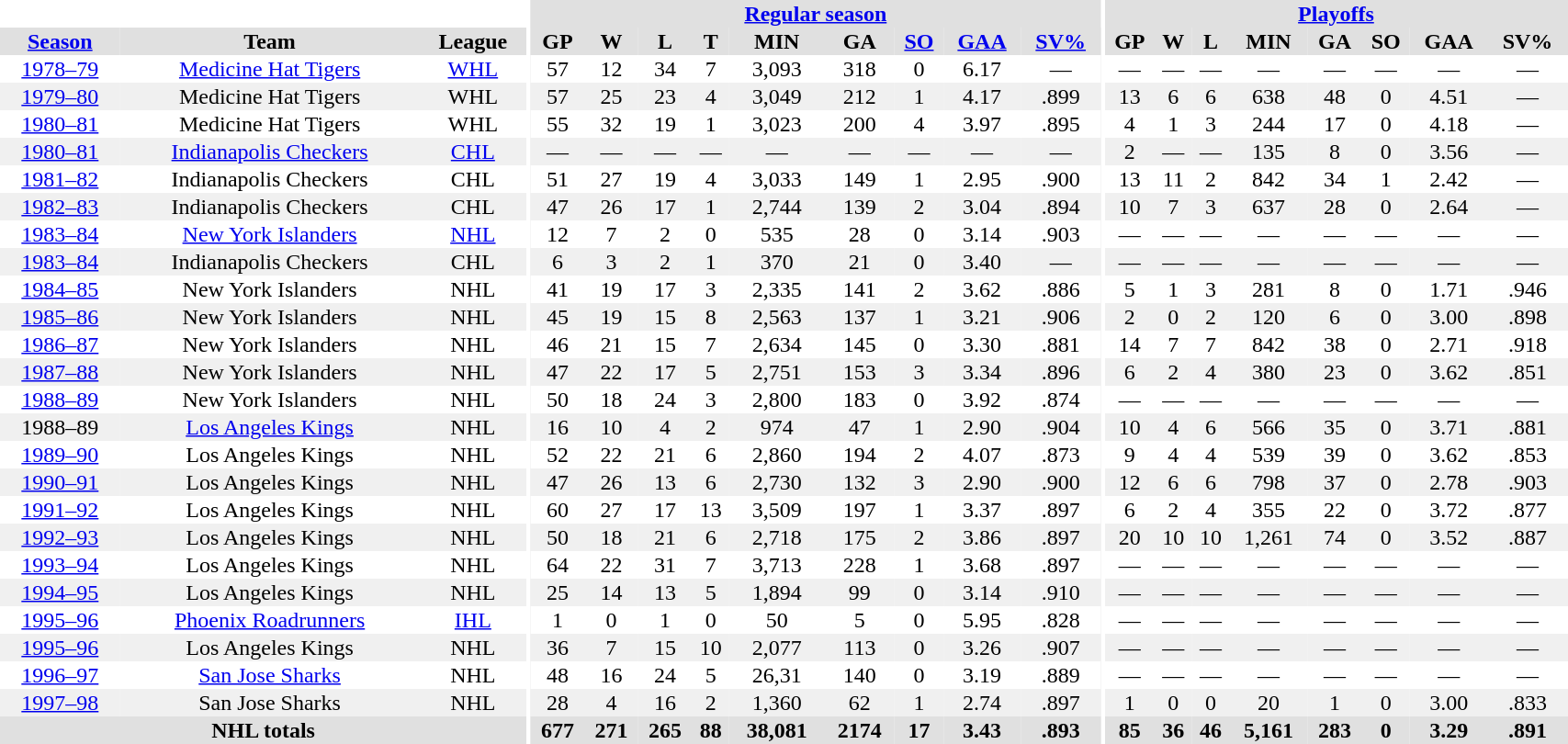<table border="0" cellpadding="1" cellspacing="0" style="width:90%; text-align:center;">
<tr bgcolor="#e0e0e0">
<th colspan="3" bgcolor="#ffffff"></th>
<th rowspan="99" bgcolor="#ffffff"></th>
<th colspan="9" bgcolor="#e0e0e0"><a href='#'>Regular season</a></th>
<th rowspan="99" bgcolor="#ffffff"></th>
<th colspan="8" bgcolor="#e0e0e0"><a href='#'>Playoffs</a></th>
</tr>
<tr bgcolor="#e0e0e0">
<th><a href='#'>Season</a></th>
<th>Team</th>
<th>League</th>
<th>GP</th>
<th>W</th>
<th>L</th>
<th>T</th>
<th>MIN</th>
<th>GA</th>
<th><a href='#'>SO</a></th>
<th><a href='#'>GAA</a></th>
<th><a href='#'>SV%</a></th>
<th>GP</th>
<th>W</th>
<th>L</th>
<th>MIN</th>
<th>GA</th>
<th>SO</th>
<th>GAA</th>
<th>SV%</th>
</tr>
<tr>
<td><a href='#'>1978–79</a></td>
<td><a href='#'>Medicine Hat Tigers</a></td>
<td><a href='#'>WHL</a></td>
<td>57</td>
<td>12</td>
<td>34</td>
<td>7</td>
<td>3,093</td>
<td>318</td>
<td>0</td>
<td>6.17</td>
<td>—</td>
<td>—</td>
<td>—</td>
<td>—</td>
<td>—</td>
<td>—</td>
<td>—</td>
<td>—</td>
<td>—</td>
</tr>
<tr bgcolor="#f0f0f0">
<td><a href='#'>1979–80</a></td>
<td>Medicine Hat Tigers</td>
<td>WHL</td>
<td>57</td>
<td>25</td>
<td>23</td>
<td>4</td>
<td>3,049</td>
<td>212</td>
<td>1</td>
<td>4.17</td>
<td>.899</td>
<td>13</td>
<td>6</td>
<td>6</td>
<td>638</td>
<td>48</td>
<td>0</td>
<td>4.51</td>
<td>—</td>
</tr>
<tr>
<td><a href='#'>1980–81</a></td>
<td>Medicine Hat Tigers</td>
<td>WHL</td>
<td>55</td>
<td>32</td>
<td>19</td>
<td>1</td>
<td>3,023</td>
<td>200</td>
<td>4</td>
<td>3.97</td>
<td>.895</td>
<td>4</td>
<td>1</td>
<td>3</td>
<td>244</td>
<td>17</td>
<td>0</td>
<td>4.18</td>
<td>—</td>
</tr>
<tr bgcolor="#f0f0f0">
<td><a href='#'>1980–81</a></td>
<td><a href='#'>Indianapolis Checkers</a></td>
<td><a href='#'>CHL</a></td>
<td>—</td>
<td>—</td>
<td>—</td>
<td>—</td>
<td>—</td>
<td>—</td>
<td>—</td>
<td>—</td>
<td>—</td>
<td>2</td>
<td>—</td>
<td>—</td>
<td>135</td>
<td>8</td>
<td>0</td>
<td>3.56</td>
<td>—</td>
</tr>
<tr>
<td><a href='#'>1981–82</a></td>
<td>Indianapolis Checkers</td>
<td>CHL</td>
<td>51</td>
<td>27</td>
<td>19</td>
<td>4</td>
<td>3,033</td>
<td>149</td>
<td>1</td>
<td>2.95</td>
<td>.900</td>
<td>13</td>
<td>11</td>
<td>2</td>
<td>842</td>
<td>34</td>
<td>1</td>
<td>2.42</td>
<td>—</td>
</tr>
<tr bgcolor="#f0f0f0">
<td><a href='#'>1982–83</a></td>
<td>Indianapolis Checkers</td>
<td>CHL</td>
<td>47</td>
<td>26</td>
<td>17</td>
<td>1</td>
<td>2,744</td>
<td>139</td>
<td>2</td>
<td>3.04</td>
<td>.894</td>
<td>10</td>
<td>7</td>
<td>3</td>
<td>637</td>
<td>28</td>
<td>0</td>
<td>2.64</td>
<td>—</td>
</tr>
<tr>
<td><a href='#'>1983–84</a></td>
<td><a href='#'>New York Islanders</a></td>
<td><a href='#'>NHL</a></td>
<td>12</td>
<td>7</td>
<td>2</td>
<td>0</td>
<td>535</td>
<td>28</td>
<td>0</td>
<td>3.14</td>
<td>.903</td>
<td>—</td>
<td>—</td>
<td>—</td>
<td>—</td>
<td>—</td>
<td>—</td>
<td>—</td>
<td>—</td>
</tr>
<tr bgcolor="#f0f0f0">
<td><a href='#'>1983–84</a></td>
<td>Indianapolis Checkers</td>
<td>CHL</td>
<td>6</td>
<td>3</td>
<td>2</td>
<td>1</td>
<td>370</td>
<td>21</td>
<td>0</td>
<td>3.40</td>
<td>—</td>
<td>—</td>
<td>—</td>
<td>—</td>
<td>—</td>
<td>—</td>
<td>—</td>
<td>—</td>
<td>—</td>
</tr>
<tr>
<td><a href='#'>1984–85</a></td>
<td>New York Islanders</td>
<td>NHL</td>
<td>41</td>
<td>19</td>
<td>17</td>
<td>3</td>
<td>2,335</td>
<td>141</td>
<td>2</td>
<td>3.62</td>
<td>.886</td>
<td>5</td>
<td>1</td>
<td>3</td>
<td>281</td>
<td>8</td>
<td>0</td>
<td>1.71</td>
<td>.946</td>
</tr>
<tr bgcolor="#f0f0f0">
<td><a href='#'>1985–86</a></td>
<td>New York Islanders</td>
<td>NHL</td>
<td>45</td>
<td>19</td>
<td>15</td>
<td>8</td>
<td>2,563</td>
<td>137</td>
<td>1</td>
<td>3.21</td>
<td>.906</td>
<td>2</td>
<td>0</td>
<td>2</td>
<td>120</td>
<td>6</td>
<td>0</td>
<td>3.00</td>
<td>.898</td>
</tr>
<tr>
<td><a href='#'>1986–87</a></td>
<td>New York Islanders</td>
<td>NHL</td>
<td>46</td>
<td>21</td>
<td>15</td>
<td>7</td>
<td>2,634</td>
<td>145</td>
<td>0</td>
<td>3.30</td>
<td>.881</td>
<td>14</td>
<td>7</td>
<td>7</td>
<td>842</td>
<td>38</td>
<td>0</td>
<td>2.71</td>
<td>.918</td>
</tr>
<tr bgcolor="#f0f0f0">
<td><a href='#'>1987–88</a></td>
<td>New York Islanders</td>
<td>NHL</td>
<td>47</td>
<td>22</td>
<td>17</td>
<td>5</td>
<td>2,751</td>
<td>153</td>
<td>3</td>
<td>3.34</td>
<td>.896</td>
<td>6</td>
<td>2</td>
<td>4</td>
<td>380</td>
<td>23</td>
<td>0</td>
<td>3.62</td>
<td>.851</td>
</tr>
<tr>
<td><a href='#'>1988–89</a></td>
<td>New York Islanders</td>
<td>NHL</td>
<td>50</td>
<td>18</td>
<td>24</td>
<td>3</td>
<td>2,800</td>
<td>183</td>
<td>0</td>
<td>3.92</td>
<td>.874</td>
<td>—</td>
<td>—</td>
<td>—</td>
<td>—</td>
<td>—</td>
<td>—</td>
<td>—</td>
<td>—</td>
</tr>
<tr bgcolor="#f0f0f0">
<td>1988–89</td>
<td><a href='#'>Los Angeles Kings</a></td>
<td>NHL</td>
<td>16</td>
<td>10</td>
<td>4</td>
<td>2</td>
<td>974</td>
<td>47</td>
<td>1</td>
<td>2.90</td>
<td>.904</td>
<td>10</td>
<td>4</td>
<td>6</td>
<td>566</td>
<td>35</td>
<td>0</td>
<td>3.71</td>
<td>.881</td>
</tr>
<tr>
<td><a href='#'>1989–90</a></td>
<td>Los Angeles Kings</td>
<td>NHL</td>
<td>52</td>
<td>22</td>
<td>21</td>
<td>6</td>
<td>2,860</td>
<td>194</td>
<td>2</td>
<td>4.07</td>
<td>.873</td>
<td>9</td>
<td>4</td>
<td>4</td>
<td>539</td>
<td>39</td>
<td>0</td>
<td>3.62</td>
<td>.853</td>
</tr>
<tr bgcolor="#f0f0f0">
<td><a href='#'>1990–91</a></td>
<td>Los Angeles Kings</td>
<td>NHL</td>
<td>47</td>
<td>26</td>
<td>13</td>
<td>6</td>
<td>2,730</td>
<td>132</td>
<td>3</td>
<td>2.90</td>
<td>.900</td>
<td>12</td>
<td>6</td>
<td>6</td>
<td>798</td>
<td>37</td>
<td>0</td>
<td>2.78</td>
<td>.903</td>
</tr>
<tr>
<td><a href='#'>1991–92</a></td>
<td>Los Angeles Kings</td>
<td>NHL</td>
<td>60</td>
<td>27</td>
<td>17</td>
<td>13</td>
<td>3,509</td>
<td>197</td>
<td>1</td>
<td>3.37</td>
<td>.897</td>
<td>6</td>
<td>2</td>
<td>4</td>
<td>355</td>
<td>22</td>
<td>0</td>
<td>3.72</td>
<td>.877</td>
</tr>
<tr bgcolor="#f0f0f0">
<td><a href='#'>1992–93</a></td>
<td>Los Angeles Kings</td>
<td>NHL</td>
<td>50</td>
<td>18</td>
<td>21</td>
<td>6</td>
<td>2,718</td>
<td>175</td>
<td>2</td>
<td>3.86</td>
<td>.897</td>
<td>20</td>
<td>10</td>
<td>10</td>
<td>1,261</td>
<td>74</td>
<td>0</td>
<td>3.52</td>
<td>.887</td>
</tr>
<tr>
<td><a href='#'>1993–94</a></td>
<td>Los Angeles Kings</td>
<td>NHL</td>
<td>64</td>
<td>22</td>
<td>31</td>
<td>7</td>
<td>3,713</td>
<td>228</td>
<td>1</td>
<td>3.68</td>
<td>.897</td>
<td>—</td>
<td>—</td>
<td>—</td>
<td>—</td>
<td>—</td>
<td>—</td>
<td>—</td>
<td>—</td>
</tr>
<tr bgcolor="#f0f0f0">
<td><a href='#'>1994–95</a></td>
<td>Los Angeles Kings</td>
<td>NHL</td>
<td>25</td>
<td>14</td>
<td>13</td>
<td>5</td>
<td>1,894</td>
<td>99</td>
<td>0</td>
<td>3.14</td>
<td>.910</td>
<td>—</td>
<td>—</td>
<td>—</td>
<td>—</td>
<td>—</td>
<td>—</td>
<td>—</td>
<td>—</td>
</tr>
<tr>
<td><a href='#'>1995–96</a></td>
<td><a href='#'>Phoenix Roadrunners</a></td>
<td><a href='#'>IHL</a></td>
<td>1</td>
<td>0</td>
<td>1</td>
<td>0</td>
<td>50</td>
<td>5</td>
<td>0</td>
<td>5.95</td>
<td>.828</td>
<td>—</td>
<td>—</td>
<td>—</td>
<td>—</td>
<td>—</td>
<td>—</td>
<td>—</td>
<td>—</td>
</tr>
<tr bgcolor="#f0f0f0">
<td><a href='#'>1995–96</a></td>
<td>Los Angeles Kings</td>
<td>NHL</td>
<td>36</td>
<td>7</td>
<td>15</td>
<td>10</td>
<td>2,077</td>
<td>113</td>
<td>0</td>
<td>3.26</td>
<td>.907</td>
<td>—</td>
<td>—</td>
<td>—</td>
<td>—</td>
<td>—</td>
<td>—</td>
<td>—</td>
<td>—</td>
</tr>
<tr>
<td><a href='#'>1996–97</a></td>
<td><a href='#'>San Jose Sharks</a></td>
<td>NHL</td>
<td>48</td>
<td>16</td>
<td>24</td>
<td>5</td>
<td>26,31</td>
<td>140</td>
<td>0</td>
<td>3.19</td>
<td>.889</td>
<td>—</td>
<td>—</td>
<td>—</td>
<td>—</td>
<td>—</td>
<td>—</td>
<td>—</td>
<td>—</td>
</tr>
<tr bgcolor="#f0f0f0">
<td><a href='#'>1997–98</a></td>
<td>San Jose Sharks</td>
<td>NHL</td>
<td>28</td>
<td>4</td>
<td>16</td>
<td>2</td>
<td>1,360</td>
<td>62</td>
<td>1</td>
<td>2.74</td>
<td>.897</td>
<td>1</td>
<td>0</td>
<td>0</td>
<td>20</td>
<td>1</td>
<td>0</td>
<td>3.00</td>
<td>.833</td>
</tr>
<tr bgcolor="#e0e0e0">
<th colspan="3">NHL totals</th>
<th>677</th>
<th>271</th>
<th>265</th>
<th>88</th>
<th>38,081</th>
<th>2174</th>
<th>17</th>
<th>3.43</th>
<th>.893</th>
<th>85</th>
<th>36</th>
<th>46</th>
<th>5,161</th>
<th>283</th>
<th>0</th>
<th>3.29</th>
<th>.891</th>
</tr>
</table>
